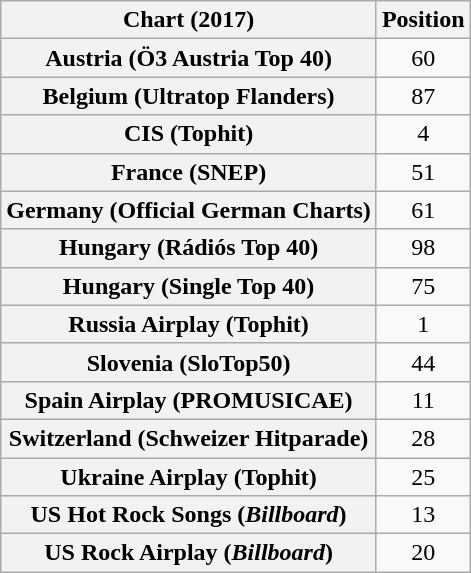<table class="wikitable plainrowheaders sortable" style="text-align:center">
<tr>
<th>Chart (2017)</th>
<th>Position</th>
</tr>
<tr>
<th scope="row">Austria (Ö3 Austria Top 40)</th>
<td>60</td>
</tr>
<tr>
<th scope="row">Belgium (Ultratop Flanders)</th>
<td>87</td>
</tr>
<tr>
<th scope="row">CIS (Tophit)</th>
<td style="text-align:center;">4</td>
</tr>
<tr>
<th scope="row">France (SNEP)</th>
<td>51</td>
</tr>
<tr>
<th scope="row">Germany (Official German Charts)</th>
<td>61</td>
</tr>
<tr>
<th scope="row">Hungary (Rádiós Top 40)</th>
<td>98</td>
</tr>
<tr>
<th scope="row">Hungary (Single Top 40)</th>
<td>75</td>
</tr>
<tr>
<th scope="row">Russia Airplay (Tophit)</th>
<td style="text-align:center;">1</td>
</tr>
<tr>
<th scope="row">Slovenia (SloTop50)</th>
<td>44</td>
</tr>
<tr>
<th scope="row">Spain Airplay (PROMUSICAE)</th>
<td>11</td>
</tr>
<tr>
<th scope="row">Switzerland (Schweizer Hitparade)</th>
<td>28</td>
</tr>
<tr>
<th scope="row">Ukraine Airplay (Tophit)</th>
<td style="text-align:center;">25</td>
</tr>
<tr>
<th scope="row">US Hot Rock Songs (<em>Billboard</em>)</th>
<td>13</td>
</tr>
<tr>
<th scope="row">US Rock Airplay (<em>Billboard</em>)</th>
<td>20</td>
</tr>
</table>
